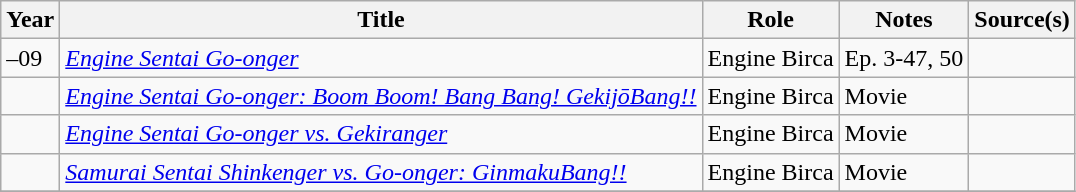<table class="wikitable sortable plainrowheaders">
<tr>
<th>Year</th>
<th>Title</th>
<th>Role</th>
<th class="unsortable">Notes</th>
<th class="unsortable">Source(s)</th>
</tr>
<tr>
<td>–09</td>
<td><em><a href='#'>Engine Sentai Go-onger</a></em></td>
<td>Engine Birca</td>
<td>Ep. 3-47, 50</td>
<td></td>
</tr>
<tr>
<td></td>
<td><em><a href='#'>Engine Sentai Go-onger: Boom Boom! Bang Bang! GekijōBang!! </a></em></td>
<td>Engine Birca</td>
<td>Movie</td>
<td></td>
</tr>
<tr>
<td></td>
<td><em><a href='#'>Engine Sentai Go-onger vs. Gekiranger</a></em></td>
<td>Engine Birca</td>
<td>Movie</td>
<td></td>
</tr>
<tr>
<td></td>
<td><em><a href='#'>Samurai Sentai Shinkenger vs. Go-onger: GinmakuBang!!</a></em></td>
<td>Engine Birca</td>
<td>Movie</td>
<td></td>
</tr>
<tr>
</tr>
</table>
